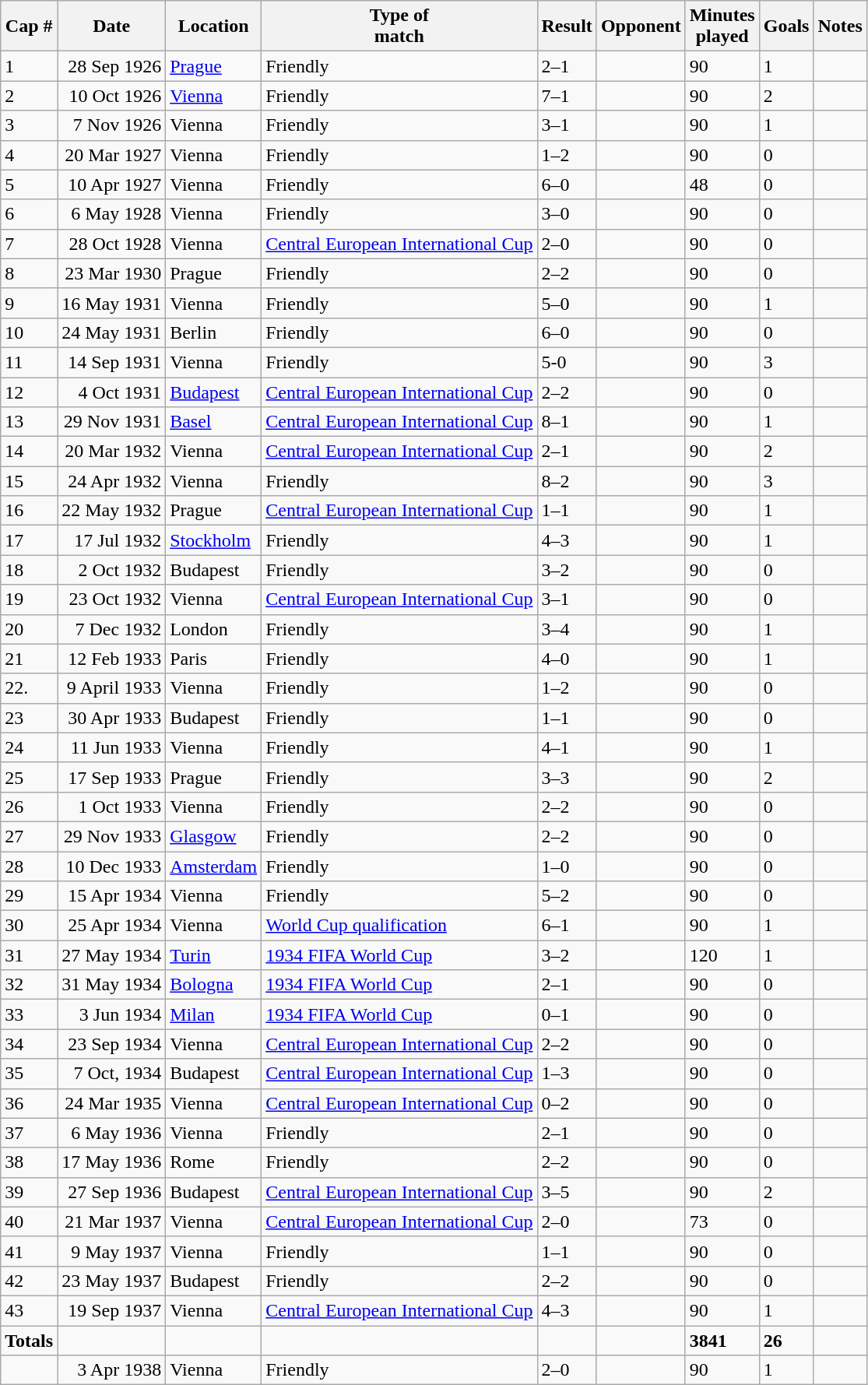<table class="wikitable">
<tr>
<th>Cap #</th>
<th>Date</th>
<th>Location</th>
<th>Type of<br>match</th>
<th>Result</th>
<th>Opponent</th>
<th>Minutes<br>played</th>
<th>Goals</th>
<th>Notes</th>
</tr>
<tr>
<td>1</td>
<td align=right>28 Sep 1926</td>
<td><a href='#'>Prague</a></td>
<td>Friendly</td>
<td>2–1</td>
<td></td>
<td>90</td>
<td>1</td>
<td></td>
</tr>
<tr>
<td>2</td>
<td align=right>10 Oct 1926</td>
<td><a href='#'>Vienna</a></td>
<td>Friendly</td>
<td>7–1</td>
<td></td>
<td>90</td>
<td>2</td>
<td></td>
</tr>
<tr>
<td>3</td>
<td align=right>7 Nov 1926</td>
<td>Vienna</td>
<td>Friendly</td>
<td>3–1</td>
<td></td>
<td>90</td>
<td>1</td>
<td></td>
</tr>
<tr>
<td>4</td>
<td align=right>20 Mar 1927</td>
<td>Vienna</td>
<td>Friendly</td>
<td>1–2</td>
<td></td>
<td>90</td>
<td>0</td>
<td></td>
</tr>
<tr>
<td>5</td>
<td align=right>10 Apr 1927</td>
<td>Vienna</td>
<td>Friendly</td>
<td>6–0</td>
<td></td>
<td>48</td>
<td>0</td>
<td></td>
</tr>
<tr>
<td>6</td>
<td align=right>6 May 1928</td>
<td>Vienna</td>
<td>Friendly</td>
<td>3–0</td>
<td></td>
<td>90</td>
<td>0</td>
<td></td>
</tr>
<tr>
<td>7</td>
<td align=right>28 Oct 1928</td>
<td>Vienna</td>
<td><a href='#'>Central European International Cup</a></td>
<td>2–0</td>
<td></td>
<td>90</td>
<td>0</td>
<td></td>
</tr>
<tr>
<td>8</td>
<td align=right>23 Mar 1930</td>
<td>Prague</td>
<td>Friendly</td>
<td>2–2</td>
<td></td>
<td>90</td>
<td>0</td>
<td></td>
</tr>
<tr>
<td>9</td>
<td align=right>16 May 1931</td>
<td>Vienna</td>
<td>Friendly</td>
<td>5–0</td>
<td></td>
<td>90</td>
<td>1</td>
<td></td>
</tr>
<tr>
<td>10</td>
<td align=right>24 May 1931</td>
<td>Berlin</td>
<td>Friendly</td>
<td>6–0</td>
<td></td>
<td>90</td>
<td>0</td>
<td></td>
</tr>
<tr>
<td>11</td>
<td align=right>14 Sep 1931</td>
<td>Vienna</td>
<td>Friendly</td>
<td>5-0</td>
<td></td>
<td>90</td>
<td>3</td>
<td></td>
</tr>
<tr>
<td>12</td>
<td align=right>4 Oct 1931</td>
<td><a href='#'>Budapest</a></td>
<td><a href='#'>Central European International Cup</a></td>
<td>2–2</td>
<td></td>
<td>90</td>
<td>0</td>
<td></td>
</tr>
<tr>
<td>13</td>
<td align=right>29 Nov 1931</td>
<td><a href='#'>Basel</a></td>
<td><a href='#'>Central European International Cup</a></td>
<td>8–1</td>
<td></td>
<td>90</td>
<td>1</td>
<td></td>
</tr>
<tr>
<td>14</td>
<td align=right>20 Mar 1932</td>
<td>Vienna</td>
<td><a href='#'>Central European International Cup</a></td>
<td>2–1</td>
<td></td>
<td>90</td>
<td>2</td>
<td></td>
</tr>
<tr>
<td>15</td>
<td align=right>24 Apr 1932</td>
<td>Vienna</td>
<td>Friendly</td>
<td>8–2</td>
<td></td>
<td>90</td>
<td>3</td>
<td></td>
</tr>
<tr>
<td>16</td>
<td align=right>22 May 1932</td>
<td>Prague</td>
<td><a href='#'>Central European International Cup</a></td>
<td>1–1</td>
<td></td>
<td>90</td>
<td>1</td>
<td></td>
</tr>
<tr>
<td>17</td>
<td align=right>17 Jul 1932</td>
<td><a href='#'>Stockholm</a></td>
<td>Friendly</td>
<td>4–3</td>
<td></td>
<td>90</td>
<td>1</td>
<td></td>
</tr>
<tr>
<td>18</td>
<td align=right>2 Oct 1932</td>
<td>Budapest</td>
<td>Friendly</td>
<td>3–2</td>
<td></td>
<td>90</td>
<td>0</td>
<td></td>
</tr>
<tr>
<td>19</td>
<td align=right>23 Oct 1932</td>
<td>Vienna</td>
<td><a href='#'>Central European International Cup</a></td>
<td>3–1</td>
<td></td>
<td>90</td>
<td>0</td>
<td></td>
</tr>
<tr>
<td>20</td>
<td align=right>7 Dec 1932</td>
<td>London</td>
<td>Friendly</td>
<td>3–4</td>
<td></td>
<td>90</td>
<td>1</td>
<td></td>
</tr>
<tr>
<td>21</td>
<td align=right>12 Feb 1933</td>
<td>Paris</td>
<td>Friendly</td>
<td>4–0</td>
<td></td>
<td>90</td>
<td>1</td>
<td></td>
</tr>
<tr>
<td>22.</td>
<td align=right>9 April 1933</td>
<td>Vienna</td>
<td>Friendly</td>
<td>1–2</td>
<td></td>
<td>90</td>
<td>0</td>
<td></td>
</tr>
<tr>
<td>23</td>
<td align=right>30 Apr 1933</td>
<td>Budapest</td>
<td>Friendly</td>
<td>1–1</td>
<td></td>
<td>90</td>
<td>0</td>
<td></td>
</tr>
<tr>
<td>24</td>
<td align=right>11 Jun 1933</td>
<td>Vienna</td>
<td>Friendly</td>
<td>4–1</td>
<td></td>
<td>90</td>
<td>1</td>
<td></td>
</tr>
<tr>
<td>25</td>
<td align=right>17 Sep 1933</td>
<td>Prague</td>
<td>Friendly</td>
<td>3–3</td>
<td></td>
<td>90</td>
<td>2</td>
<td></td>
</tr>
<tr>
<td>26</td>
<td align=right>1 Oct 1933</td>
<td>Vienna</td>
<td>Friendly</td>
<td>2–2</td>
<td></td>
<td>90</td>
<td>0</td>
<td></td>
</tr>
<tr>
<td>27</td>
<td align=right>29 Nov 1933</td>
<td><a href='#'>Glasgow</a></td>
<td>Friendly</td>
<td>2–2</td>
<td></td>
<td>90</td>
<td>0</td>
<td></td>
</tr>
<tr>
<td>28</td>
<td align=right>10 Dec 1933</td>
<td><a href='#'>Amsterdam</a></td>
<td>Friendly</td>
<td>1–0</td>
<td></td>
<td>90</td>
<td>0</td>
<td></td>
</tr>
<tr>
<td>29</td>
<td align=right>15 Apr 1934</td>
<td>Vienna</td>
<td>Friendly</td>
<td>5–2</td>
<td></td>
<td>90</td>
<td>0</td>
<td></td>
</tr>
<tr>
<td>30</td>
<td align=right>25 Apr 1934</td>
<td>Vienna</td>
<td><a href='#'>World Cup qualification</a></td>
<td>6–1</td>
<td></td>
<td>90</td>
<td>1</td>
<td></td>
</tr>
<tr>
<td>31</td>
<td align=right>27 May 1934</td>
<td><a href='#'>Turin</a></td>
<td><a href='#'>1934 FIFA World Cup</a></td>
<td>3–2</td>
<td></td>
<td>120</td>
<td>1</td>
<td></td>
</tr>
<tr>
<td>32</td>
<td align=right>31 May 1934</td>
<td><a href='#'>Bologna</a></td>
<td><a href='#'>1934 FIFA World Cup</a></td>
<td>2–1</td>
<td></td>
<td>90</td>
<td>0</td>
<td></td>
</tr>
<tr>
<td>33</td>
<td align=right>3 Jun 1934</td>
<td><a href='#'>Milan</a></td>
<td><a href='#'>1934 FIFA World Cup</a></td>
<td>0–1</td>
<td></td>
<td>90</td>
<td>0</td>
<td></td>
</tr>
<tr>
<td>34</td>
<td align=right>23 Sep 1934</td>
<td>Vienna</td>
<td><a href='#'>Central European International Cup</a></td>
<td>2–2</td>
<td></td>
<td>90</td>
<td>0</td>
<td></td>
</tr>
<tr>
<td>35</td>
<td align=right>7 Oct, 1934</td>
<td>Budapest</td>
<td><a href='#'>Central European International Cup</a></td>
<td>1–3</td>
<td></td>
<td>90</td>
<td>0</td>
<td></td>
</tr>
<tr>
<td>36</td>
<td align=right>24 Mar 1935</td>
<td>Vienna</td>
<td><a href='#'>Central European International Cup</a></td>
<td>0–2</td>
<td></td>
<td>90</td>
<td>0</td>
<td></td>
</tr>
<tr>
<td>37</td>
<td align=right>6 May 1936</td>
<td>Vienna</td>
<td>Friendly</td>
<td>2–1</td>
<td></td>
<td>90</td>
<td>0</td>
<td></td>
</tr>
<tr>
<td>38</td>
<td align=right>17 May 1936</td>
<td>Rome</td>
<td>Friendly</td>
<td>2–2</td>
<td></td>
<td>90</td>
<td>0</td>
<td></td>
</tr>
<tr>
<td>39</td>
<td align=right>27 Sep 1936</td>
<td>Budapest</td>
<td><a href='#'>Central European International Cup</a></td>
<td>3–5</td>
<td></td>
<td>90</td>
<td>2</td>
<td></td>
</tr>
<tr>
<td>40</td>
<td align=right>21 Mar 1937</td>
<td>Vienna</td>
<td><a href='#'>Central European International Cup</a></td>
<td>2–0</td>
<td></td>
<td>73</td>
<td>0</td>
<td></td>
</tr>
<tr>
<td>41</td>
<td align=right>9 May 1937</td>
<td>Vienna</td>
<td>Friendly</td>
<td>1–1</td>
<td></td>
<td>90</td>
<td>0</td>
<td></td>
</tr>
<tr>
<td>42</td>
<td align=right>23 May 1937</td>
<td>Budapest</td>
<td>Friendly</td>
<td>2–2</td>
<td></td>
<td>90</td>
<td>0</td>
<td></td>
</tr>
<tr>
<td>43</td>
<td align=right>19 Sep 1937</td>
<td>Vienna</td>
<td><a href='#'>Central European International Cup</a></td>
<td>4–3</td>
<td></td>
<td>90</td>
<td>1</td>
<td></td>
</tr>
<tr>
<td><strong>Totals</strong></td>
<td></td>
<td></td>
<td></td>
<td></td>
<td></td>
<td><strong>3841</strong></td>
<td><strong>26</strong></td>
<td></td>
</tr>
<tr>
<td></td>
<td align=right>3 Apr 1938</td>
<td>Vienna</td>
<td>Friendly</td>
<td>2–0</td>
<td></td>
<td>90</td>
<td>1</td>
<td></td>
</tr>
</table>
